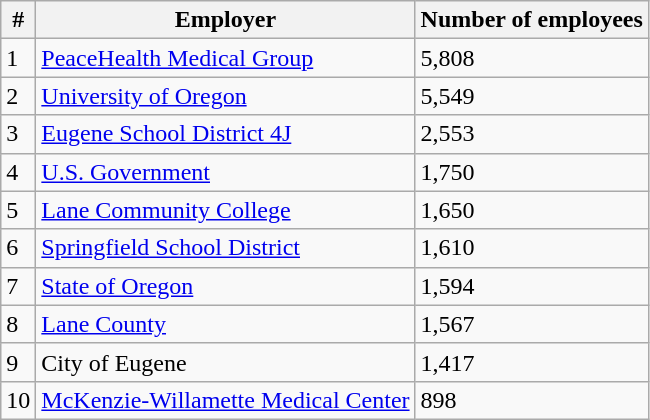<table class="wikitable">
<tr>
<th>#</th>
<th>Employer</th>
<th>Number of employees</th>
</tr>
<tr>
<td>1</td>
<td><a href='#'>PeaceHealth Medical Group</a></td>
<td>5,808</td>
</tr>
<tr>
<td>2</td>
<td><a href='#'>University of Oregon</a></td>
<td>5,549</td>
</tr>
<tr>
<td>3</td>
<td><a href='#'>Eugene School District 4J</a></td>
<td>2,553</td>
</tr>
<tr>
<td>4</td>
<td><a href='#'>U.S. Government</a></td>
<td>1,750</td>
</tr>
<tr>
<td>5</td>
<td><a href='#'>Lane Community College</a></td>
<td>1,650</td>
</tr>
<tr>
<td>6</td>
<td><a href='#'>Springfield School District</a></td>
<td>1,610</td>
</tr>
<tr>
<td>7</td>
<td><a href='#'>State of Oregon</a></td>
<td>1,594</td>
</tr>
<tr>
<td>8</td>
<td><a href='#'>Lane County</a></td>
<td>1,567</td>
</tr>
<tr>
<td>9</td>
<td>City of Eugene</td>
<td>1,417</td>
</tr>
<tr>
<td>10</td>
<td><a href='#'>McKenzie-Willamette Medical Center</a></td>
<td>898</td>
</tr>
</table>
